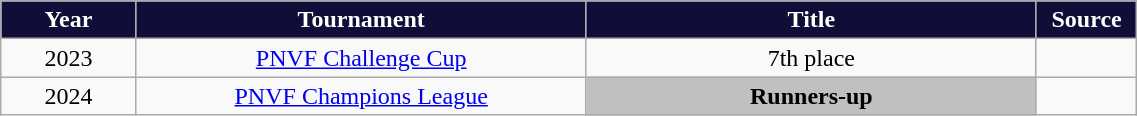<table class="wikitable" style="width:60%;">
<tr>
<th width=70px style="background: #100D38; color: #FFFFFF; text-align: center"><strong>Year</strong></th>
<th width=250px style="background: #100D38; color: #FFFFFF"><strong>Tournament</strong></th>
<th width=250px style="background: #100D38; color: #FFFFFF"><strong>Title</strong></th>
<th width=50px style="background: #100D38; color: #FFFFFF"><strong>Source</strong></th>
</tr>
<tr align=center>
<td>2023</td>
<td><a href='#'>PNVF Challenge Cup</a></td>
<td>7th place</td>
<td></td>
</tr>
<tr align=center>
<td>2024</td>
<td><a href='#'>PNVF Champions League</a></td>
<td style="background:silver"><strong>Runners-up</strong></td>
<td></td>
</tr>
</table>
